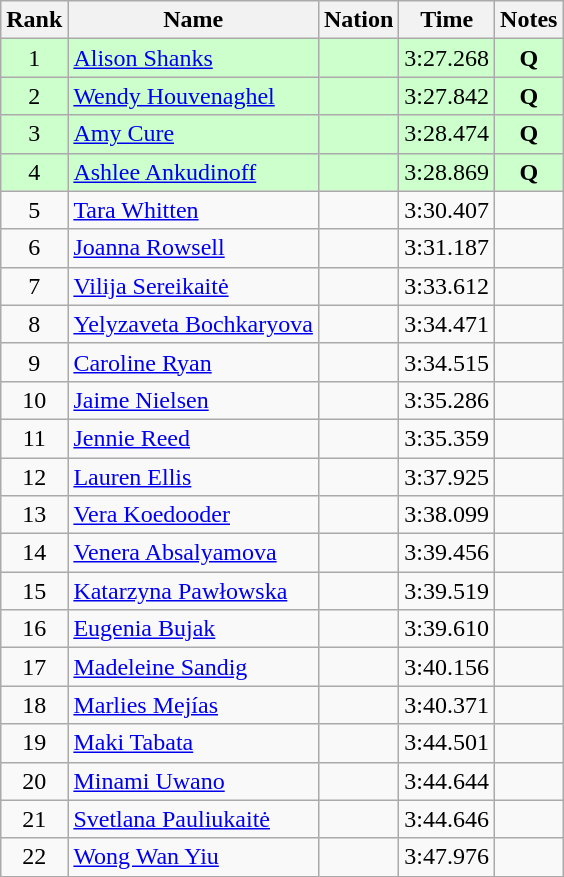<table class="wikitable sortable" style="text-align:center">
<tr>
<th>Rank</th>
<th>Name</th>
<th>Nation</th>
<th>Time</th>
<th>Notes</th>
</tr>
<tr bgcolor=ccffcc>
<td>1</td>
<td align=left><a href='#'>Alison Shanks</a></td>
<td align=left></td>
<td>3:27.268</td>
<td><strong>Q</strong></td>
</tr>
<tr bgcolor=ccffcc>
<td>2</td>
<td align=left><a href='#'>Wendy Houvenaghel</a></td>
<td align=left></td>
<td>3:27.842</td>
<td><strong>Q</strong></td>
</tr>
<tr bgcolor=ccffcc>
<td>3</td>
<td align=left><a href='#'>Amy Cure</a></td>
<td align=left></td>
<td>3:28.474</td>
<td><strong>Q</strong></td>
</tr>
<tr bgcolor=ccffcc>
<td>4</td>
<td align=left><a href='#'>Ashlee Ankudinoff</a></td>
<td align=left></td>
<td>3:28.869</td>
<td><strong>Q</strong></td>
</tr>
<tr>
<td>5</td>
<td align=left><a href='#'>Tara Whitten</a></td>
<td align=left></td>
<td>3:30.407</td>
<td></td>
</tr>
<tr>
<td>6</td>
<td align=left><a href='#'>Joanna Rowsell</a></td>
<td align=left></td>
<td>3:31.187</td>
<td></td>
</tr>
<tr>
<td>7</td>
<td align=left><a href='#'>Vilija Sereikaitė</a></td>
<td align=left></td>
<td>3:33.612</td>
<td></td>
</tr>
<tr>
<td>8</td>
<td align=left><a href='#'>Yelyzaveta Bochkaryova</a></td>
<td align=left></td>
<td>3:34.471</td>
<td></td>
</tr>
<tr>
<td>9</td>
<td align=left><a href='#'>Caroline Ryan</a></td>
<td align=left></td>
<td>3:34.515</td>
<td></td>
</tr>
<tr>
<td>10</td>
<td align=left><a href='#'>Jaime Nielsen</a></td>
<td align=left></td>
<td>3:35.286</td>
<td></td>
</tr>
<tr>
<td>11</td>
<td align=left><a href='#'>Jennie Reed</a></td>
<td align=left></td>
<td>3:35.359</td>
<td></td>
</tr>
<tr>
<td>12</td>
<td align=left><a href='#'>Lauren Ellis</a></td>
<td align=left></td>
<td>3:37.925</td>
<td></td>
</tr>
<tr>
<td>13</td>
<td align=left><a href='#'>Vera Koedooder</a></td>
<td align=left></td>
<td>3:38.099</td>
<td></td>
</tr>
<tr>
<td>14</td>
<td align=left><a href='#'>Venera Absalyamova</a></td>
<td align=left></td>
<td>3:39.456</td>
<td></td>
</tr>
<tr>
<td>15</td>
<td align=left><a href='#'>Katarzyna Pawłowska</a></td>
<td align=left></td>
<td>3:39.519</td>
<td></td>
</tr>
<tr>
<td>16</td>
<td align=left><a href='#'>Eugenia Bujak</a></td>
<td align=left></td>
<td>3:39.610</td>
<td></td>
</tr>
<tr>
<td>17</td>
<td align=left><a href='#'>Madeleine Sandig</a></td>
<td align=left></td>
<td>3:40.156</td>
<td></td>
</tr>
<tr>
<td>18</td>
<td align=left><a href='#'>Marlies Mejías</a></td>
<td align=left></td>
<td>3:40.371</td>
<td></td>
</tr>
<tr>
<td>19</td>
<td align=left><a href='#'>Maki Tabata</a></td>
<td align=left></td>
<td>3:44.501</td>
<td></td>
</tr>
<tr>
<td>20</td>
<td align=left><a href='#'>Minami Uwano</a></td>
<td align=left></td>
<td>3:44.644</td>
<td></td>
</tr>
<tr>
<td>21</td>
<td align=left><a href='#'>Svetlana Pauliukaitė</a></td>
<td align=left></td>
<td>3:44.646</td>
<td></td>
</tr>
<tr>
<td>22</td>
<td align=left><a href='#'>Wong Wan Yiu</a></td>
<td align=left></td>
<td>3:47.976</td>
<td></td>
</tr>
</table>
